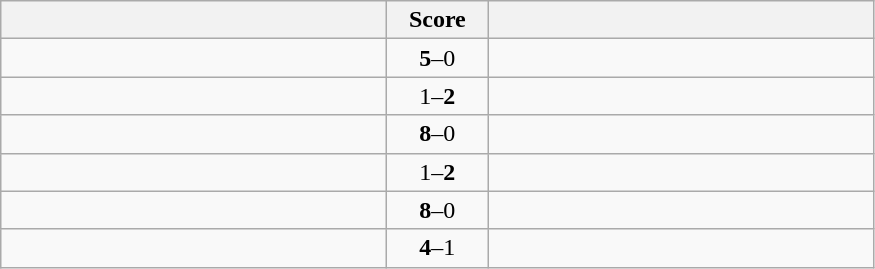<table class="wikitable" style="text-align: center;">
<tr>
<th width=250></th>
<th width=60>Score</th>
<th width=250></th>
</tr>
<tr>
<td align=left><strong></strong></td>
<td><strong>5</strong>–0</td>
<td align=left></td>
</tr>
<tr>
<td align=left></td>
<td>1–<strong>2</strong></td>
<td align=left><strong></strong></td>
</tr>
<tr>
<td align=left><strong></strong></td>
<td><strong>8</strong>–0</td>
<td align=left></td>
</tr>
<tr>
<td align=left></td>
<td>1–<strong>2</strong></td>
<td align=left><strong></strong></td>
</tr>
<tr>
<td align=left><strong></strong></td>
<td><strong>8</strong>–0</td>
<td align=left></td>
</tr>
<tr>
<td align=left><strong></strong></td>
<td><strong>4</strong>–1</td>
<td align=left></td>
</tr>
</table>
